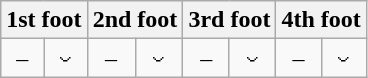<table class="wikitable" style="text-align: center">
<tr>
<th colspan=2>1st foot</th>
<th colspan=2>2nd foot</th>
<th colspan=2>3rd foot</th>
<th colspan=2>4th foot</th>
</tr>
<tr>
<td>–</td>
<td>⏑</td>
<td>–</td>
<td>⏑</td>
<td>–</td>
<td>⏑</td>
<td>–</td>
<td>⏑</td>
</tr>
</table>
